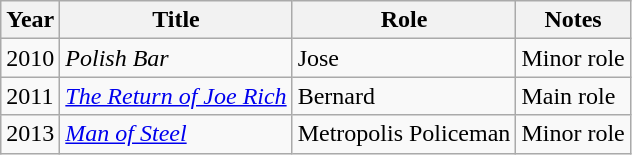<table class="wikitable sortable">
<tr>
<th>Year</th>
<th>Title</th>
<th>Role</th>
<th class="unsortable">Notes</th>
</tr>
<tr>
<td>2010</td>
<td><em>Polish Bar</em></td>
<td>Jose</td>
<td>Minor role</td>
</tr>
<tr>
<td>2011</td>
<td><em><a href='#'>The Return of Joe Rich</a></em></td>
<td>Bernard</td>
<td>Main role</td>
</tr>
<tr>
<td>2013</td>
<td><em><a href='#'>Man of Steel</a></em></td>
<td>Metropolis Policeman</td>
<td>Minor role</td>
</tr>
</table>
